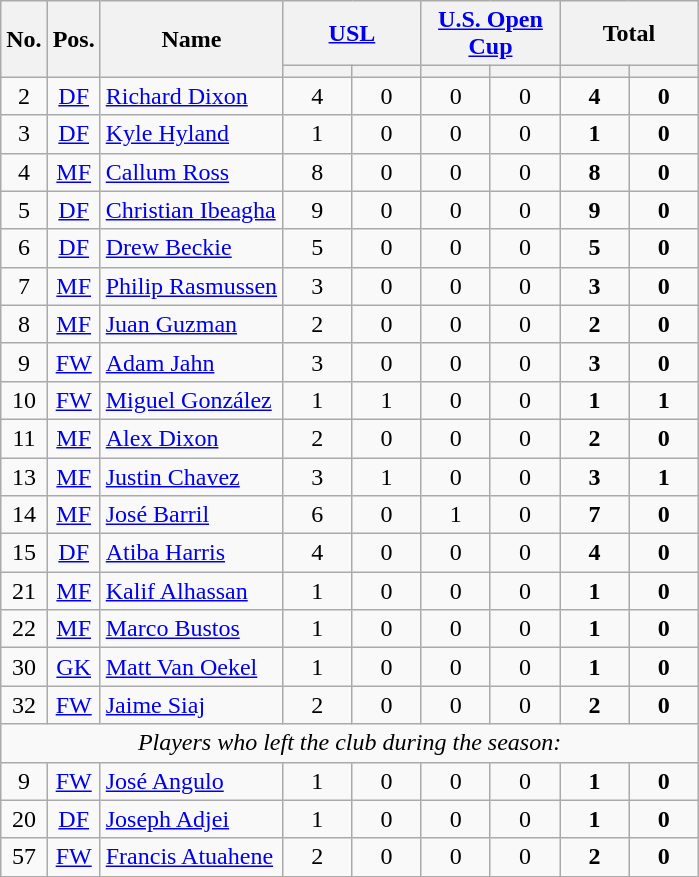<table class="wikitable sortable" style="text-align: center;">
<tr>
<th rowspan=2>No.</th>
<th rowspan=2>Pos.</th>
<th rowspan=2>Name</th>
<th colspan=2 style="width:85px;"><a href='#'>USL</a></th>
<th colspan=2 style="width:85px;"><a href='#'>U.S. Open Cup</a></th>
<th colspan=2 style="width:85px;"><strong>Total</strong></th>
</tr>
<tr>
<th></th>
<th></th>
<th></th>
<th></th>
<th></th>
<th></th>
</tr>
<tr>
<td>2</td>
<td><a href='#'>DF</a></td>
<td align=left> <a href='#'>Richard Dixon</a></td>
<td>4</td>
<td>0</td>
<td>0</td>
<td>0</td>
<td><strong>4</strong></td>
<td><strong>0</strong></td>
</tr>
<tr>
<td>3</td>
<td><a href='#'>DF</a></td>
<td align=left> <a href='#'>Kyle Hyland</a></td>
<td>1</td>
<td>0</td>
<td>0</td>
<td>0</td>
<td><strong>1</strong></td>
<td><strong>0</strong></td>
</tr>
<tr>
<td>4</td>
<td><a href='#'>MF</a></td>
<td align=left> <a href='#'>Callum Ross</a></td>
<td>8</td>
<td>0</td>
<td>0</td>
<td>0</td>
<td><strong>8</strong></td>
<td><strong>0</strong></td>
</tr>
<tr>
<td>5</td>
<td><a href='#'>DF</a></td>
<td align=left> <a href='#'>Christian Ibeagha</a></td>
<td>9</td>
<td>0</td>
<td>0</td>
<td>0</td>
<td><strong>9</strong></td>
<td><strong>0</strong></td>
</tr>
<tr>
<td>6</td>
<td><a href='#'>DF</a></td>
<td align=left> <a href='#'>Drew Beckie</a></td>
<td>5</td>
<td>0</td>
<td>0</td>
<td>0</td>
<td><strong>5</strong></td>
<td><strong>0</strong></td>
</tr>
<tr>
<td>7</td>
<td><a href='#'>MF</a></td>
<td align=left> <a href='#'>Philip Rasmussen</a></td>
<td>3</td>
<td>0</td>
<td>0</td>
<td>0</td>
<td><strong>3</strong></td>
<td><strong>0</strong></td>
</tr>
<tr>
<td>8</td>
<td><a href='#'>MF</a></td>
<td align=left> <a href='#'>Juan Guzman</a></td>
<td>2</td>
<td>0</td>
<td>0</td>
<td>0</td>
<td><strong>2</strong></td>
<td><strong>0</strong></td>
</tr>
<tr>
<td>9</td>
<td><a href='#'>FW</a></td>
<td align=left> <a href='#'>Adam Jahn</a></td>
<td>3</td>
<td>0</td>
<td>0</td>
<td>0</td>
<td><strong>3</strong></td>
<td><strong>0</strong></td>
</tr>
<tr>
<td>10</td>
<td><a href='#'>FW</a></td>
<td align=left> <a href='#'>Miguel González</a></td>
<td>1</td>
<td>1</td>
<td>0</td>
<td>0</td>
<td><strong>1</strong></td>
<td><strong>1</strong></td>
</tr>
<tr>
<td>11</td>
<td><a href='#'>MF</a></td>
<td align=left> <a href='#'>Alex Dixon</a></td>
<td>2</td>
<td>0</td>
<td>0</td>
<td>0</td>
<td><strong>2</strong></td>
<td><strong>0</strong></td>
</tr>
<tr>
<td>13</td>
<td><a href='#'>MF</a></td>
<td align=left> <a href='#'>Justin Chavez</a></td>
<td>3</td>
<td>1</td>
<td>0</td>
<td>0</td>
<td><strong>3</strong></td>
<td><strong>1</strong></td>
</tr>
<tr>
<td>14</td>
<td><a href='#'>MF</a></td>
<td align=left> <a href='#'>José Barril</a></td>
<td>6</td>
<td>0</td>
<td>1</td>
<td>0</td>
<td><strong>7</strong></td>
<td><strong>0</strong></td>
</tr>
<tr>
<td>15</td>
<td><a href='#'>DF</a></td>
<td align=left> <a href='#'>Atiba Harris</a></td>
<td>4</td>
<td>0</td>
<td>0</td>
<td>0</td>
<td><strong>4</strong></td>
<td><strong>0</strong></td>
</tr>
<tr>
<td>21</td>
<td><a href='#'>MF</a></td>
<td align=left> <a href='#'>Kalif Alhassan</a></td>
<td>1</td>
<td>0</td>
<td>0</td>
<td>0</td>
<td><strong>1</strong></td>
<td><strong>0</strong></td>
</tr>
<tr>
<td>22</td>
<td><a href='#'>MF</a></td>
<td align=left> <a href='#'>Marco Bustos</a></td>
<td>1</td>
<td>0</td>
<td>0</td>
<td>0</td>
<td><strong>1</strong></td>
<td><strong>0</strong></td>
</tr>
<tr>
<td>30</td>
<td><a href='#'>GK</a></td>
<td align=left> <a href='#'>Matt Van Oekel</a></td>
<td>1</td>
<td>0</td>
<td>0</td>
<td>0</td>
<td><strong>1</strong></td>
<td><strong>0</strong></td>
</tr>
<tr>
<td>32</td>
<td><a href='#'>FW</a></td>
<td align=left> <a href='#'>Jaime Siaj</a></td>
<td>2</td>
<td>0</td>
<td>0</td>
<td>0</td>
<td><strong>2</strong></td>
<td><strong>0</strong></td>
</tr>
<tr>
<td colspan=9><em>Players who left the club during the season:</em></td>
</tr>
<tr>
<td>9</td>
<td><a href='#'>FW</a></td>
<td align=left> <a href='#'>José Angulo</a></td>
<td>1</td>
<td>0</td>
<td>0</td>
<td>0</td>
<td><strong>1</strong></td>
<td><strong>0</strong></td>
</tr>
<tr>
<td>20</td>
<td><a href='#'>DF</a></td>
<td align=left> <a href='#'>Joseph Adjei</a></td>
<td>1</td>
<td>0</td>
<td>0</td>
<td>0</td>
<td><strong>1</strong></td>
<td><strong>0</strong></td>
</tr>
<tr>
<td>57</td>
<td><a href='#'>FW</a></td>
<td align=left> <a href='#'>Francis Atuahene</a></td>
<td>2</td>
<td>0</td>
<td>0</td>
<td>0</td>
<td><strong>2</strong></td>
<td><strong>0</strong></td>
</tr>
</table>
